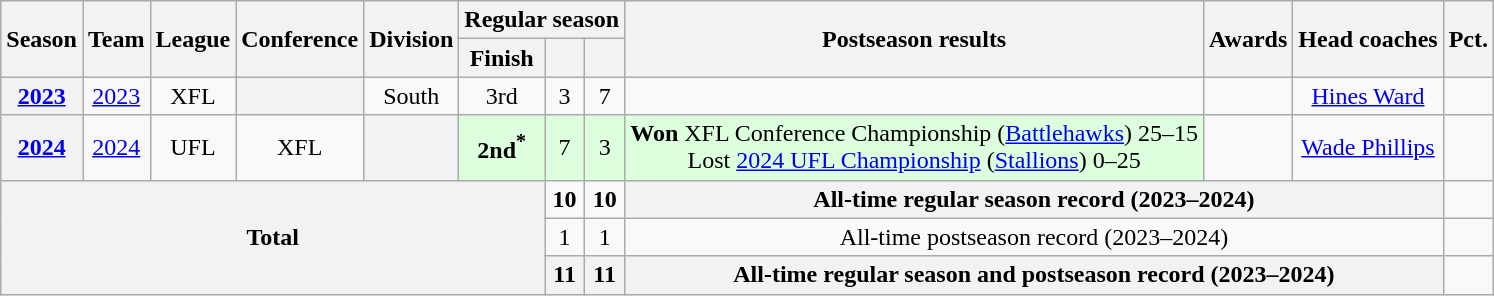<table class="wikitable" style="text-align:center">
<tr>
<th rowspan="2">Season</th>
<th rowspan="2">Team</th>
<th rowspan="2">League</th>
<th rowspan="2">Conference</th>
<th rowspan="2">Division</th>
<th colspan="3">Regular season</th>
<th rowspan="2">Postseason results</th>
<th rowspan="2">Awards</th>
<th rowspan="2">Head coaches</th>
<th rowspan="2">Pct.</th>
</tr>
<tr>
<th>Finish</th>
<th></th>
<th></th>
</tr>
<tr>
<th><a href='#'>2023</a></th>
<td><a href='#'>2023</a></td>
<td>XFL</td>
<th></th>
<td>South</td>
<td>3rd</td>
<td>3</td>
<td>7</td>
<td></td>
<td></td>
<td><a href='#'>Hines Ward</a></td>
<td></td>
</tr>
<tr>
<th><a href='#'>2024</a></th>
<td><a href='#'>2024</a></td>
<td>UFL</td>
<td>XFL</td>
<th></th>
<td bgcolor="#ddffdd"><strong>2nd<sup>*</sup></strong></td>
<td bgcolor="#ddffdd">7</td>
<td bgcolor="#ddffdd">3</td>
<td bgcolor="#ddffdd"><strong>Won</strong> XFL Conference Championship (<a href='#'>Battlehawks</a>) 25–15<br>Lost <a href='#'>2024 UFL Championship</a> (<a href='#'>Stallions</a>) 0–25</td>
<td></td>
<td><a href='#'>Wade Phillips</a></td>
<td></td>
</tr>
<tr>
<th rowspan="4" colspan="6">Total</th>
<td><strong>10</strong></td>
<td><strong>10</strong></td>
<th colspan="3">All-time regular season record (2023–2024)</th>
<td></td>
</tr>
<tr>
<td>1</td>
<td>1</td>
<td colspan="3">All-time postseason record (2023–2024)</td>
<td></td>
</tr>
<tr>
<th>11</th>
<th>11</th>
<th colspan="3">All-time regular season and postseason record (2023–2024)</th>
<td></td>
</tr>
</table>
